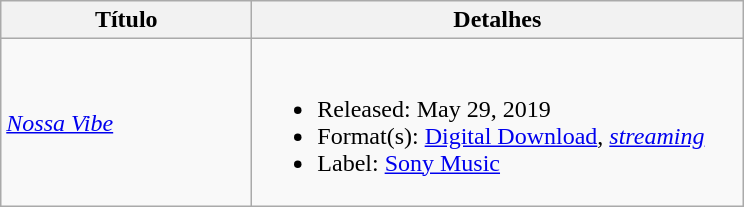<table class="wikitable">
<tr>
<th style="width:10em;">Título</th>
<th style="width:20em;">Detalhes</th>
</tr>
<tr>
<td style="text-align:left;"><em><a href='#'>Nossa Vibe</a></em></td>
<td><br><ul><li>Released: May 29, 2019</li><li>Format(s): <a href='#'>Digital Download</a>, <em><a href='#'>streaming</a></em></li><li>Label: <a href='#'>Sony Music</a></li></ul></td>
</tr>
</table>
